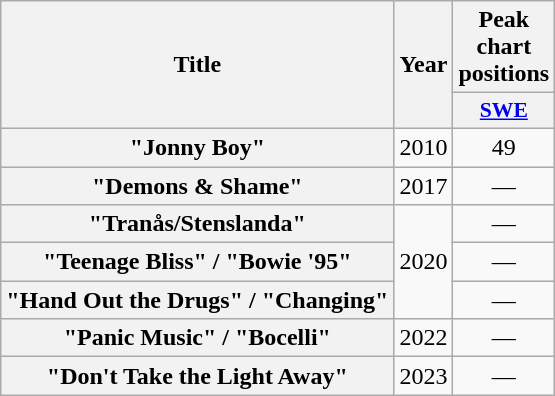<table class="wikitable plainrowheaders" style="text-align:center;">
<tr>
<th scope="col" rowspan="2">Title</th>
<th scope="col" rowspan="2">Year</th>
<th scope="col" colspan="1">Peak chart positions</th>
</tr>
<tr>
<th scope="col" style="width:3em;font-size:90%"><a href='#'>SWE</a><br></th>
</tr>
<tr>
<th scope="row">"Jonny Boy"</th>
<td>2010</td>
<td>49</td>
</tr>
<tr>
<th scope="row">"Demons & Shame"</th>
<td>2017</td>
<td>—</td>
</tr>
<tr>
<th scope="row">"Tranås/Stenslanda"</th>
<td rowspan="3">2020</td>
<td>—</td>
</tr>
<tr>
<th scope="row">"Teenage Bliss" / "Bowie '95"</th>
<td>—</td>
</tr>
<tr>
<th scope="row">"Hand Out the Drugs" / "Changing"</th>
<td>—</td>
</tr>
<tr>
<th scope="row">"Panic Music" / "Bocelli"</th>
<td>2022</td>
<td>—</td>
</tr>
<tr>
<th scope="row">"Don't Take the Light Away"</th>
<td>2023</td>
<td>—</td>
</tr>
</table>
